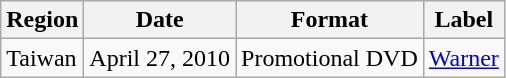<table class="wikitable">
<tr>
<th>Region</th>
<th>Date</th>
<th>Format</th>
<th>Label</th>
</tr>
<tr>
<td>Taiwan</td>
<td>April 27, 2010</td>
<td>Promotional DVD</td>
<td><a href='#'>Warner</a></td>
</tr>
</table>
